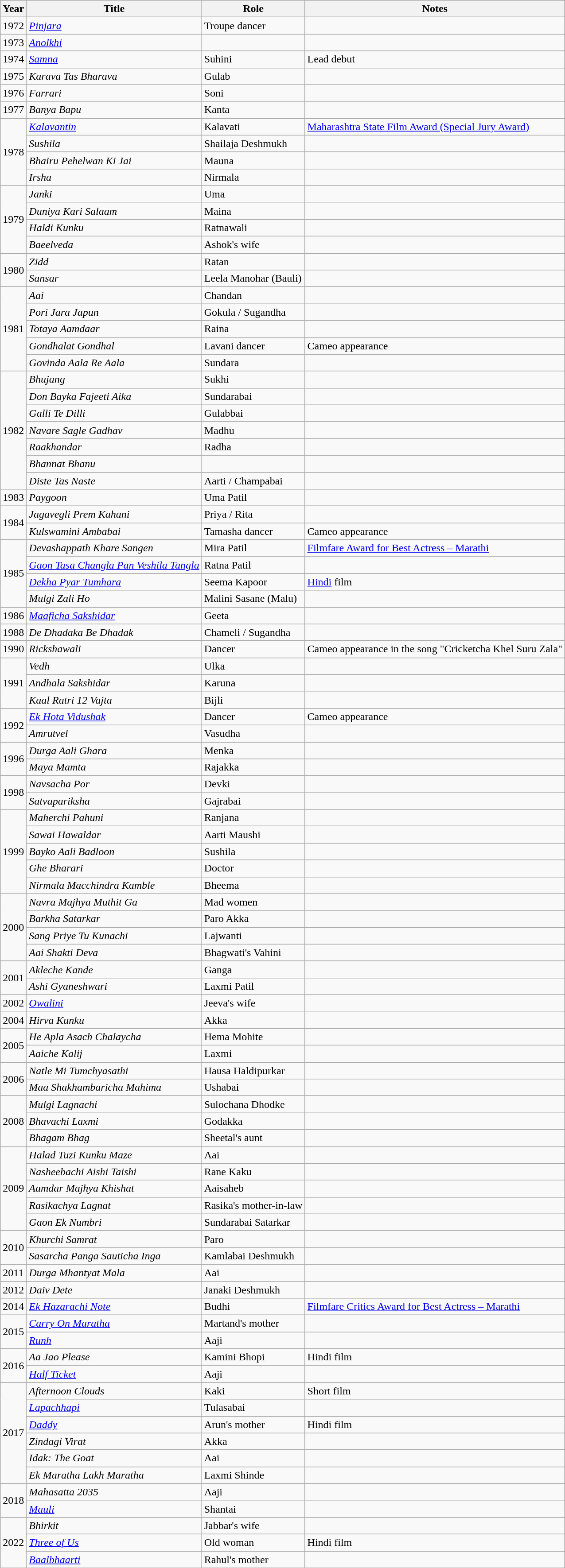<table class="wikitable">
<tr>
<th>Year</th>
<th>Title</th>
<th>Role</th>
<th>Notes</th>
</tr>
<tr>
<td>1972</td>
<td><em><a href='#'>Pinjara</a></em></td>
<td>Troupe dancer</td>
<td></td>
</tr>
<tr>
<td>1973</td>
<td><em><a href='#'>Anolkhi</a></em></td>
<td></td>
<td></td>
</tr>
<tr>
<td>1974</td>
<td><em><a href='#'>Samna</a></em></td>
<td>Suhini</td>
<td>Lead debut</td>
</tr>
<tr>
<td>1975</td>
<td><em>Karava Tas Bharava</em></td>
<td>Gulab</td>
<td></td>
</tr>
<tr>
<td>1976</td>
<td><em>Farrari</em></td>
<td>Soni</td>
<td></td>
</tr>
<tr>
<td>1977</td>
<td><em>Banya Bapu</em></td>
<td>Kanta</td>
<td></td>
</tr>
<tr>
<td rowspan="4">1978</td>
<td><em><a href='#'>Kalavantin</a></em></td>
<td>Kalavati</td>
<td><a href='#'>Maharashtra State Film Award (Special Jury Award)</a></td>
</tr>
<tr>
<td><em>Sushila</em></td>
<td>Shailaja Deshmukh</td>
<td></td>
</tr>
<tr>
<td><em>Bhairu Pehelwan Ki Jai</em></td>
<td>Mauna</td>
<td></td>
</tr>
<tr>
<td><em>Irsha</em></td>
<td>Nirmala</td>
<td></td>
</tr>
<tr>
<td rowspan="4">1979</td>
<td><em>Janki</em></td>
<td>Uma</td>
<td></td>
</tr>
<tr>
<td><em>Duniya Kari Salaam</em></td>
<td>Maina</td>
<td></td>
</tr>
<tr>
<td><em>Haldi Kunku</em></td>
<td>Ratnawali</td>
<td></td>
</tr>
<tr>
<td><em>Baeelveda</em></td>
<td>Ashok's wife</td>
<td></td>
</tr>
<tr>
<td rowspan="2">1980</td>
<td><em>Zidd</em></td>
<td>Ratan</td>
<td></td>
</tr>
<tr>
<td><em>Sansar</em></td>
<td>Leela Manohar (Bauli)</td>
<td></td>
</tr>
<tr>
<td rowspan="5">1981</td>
<td><em>Aai</em></td>
<td>Chandan</td>
<td></td>
</tr>
<tr>
<td><em>Pori Jara Japun</em></td>
<td>Gokula / Sugandha</td>
<td></td>
</tr>
<tr>
<td><em>Totaya Aamdaar</em></td>
<td>Raina</td>
<td></td>
</tr>
<tr>
<td><em>Gondhalat Gondhal</em></td>
<td>Lavani dancer</td>
<td>Cameo appearance</td>
</tr>
<tr>
<td><em>Govinda Aala Re Aala</em></td>
<td>Sundara</td>
<td></td>
</tr>
<tr>
<td rowspan="7">1982</td>
<td><em>Bhujang</em></td>
<td>Sukhi</td>
<td></td>
</tr>
<tr>
<td><em>Don Bayka Fajeeti Aika</em></td>
<td>Sundarabai</td>
<td></td>
</tr>
<tr>
<td><em>Galli Te Dilli</em></td>
<td>Gulabbai</td>
<td></td>
</tr>
<tr>
<td><em>Navare Sagle Gadhav</em></td>
<td>Madhu</td>
<td></td>
</tr>
<tr>
<td><em>Raakhandar</em></td>
<td>Radha</td>
<td></td>
</tr>
<tr>
<td><em>Bhannat Bhanu</em></td>
<td></td>
<td></td>
</tr>
<tr>
<td><em>Diste Tas Naste</em></td>
<td>Aarti / Champabai</td>
<td></td>
</tr>
<tr>
<td>1983</td>
<td><em>Paygoon</em></td>
<td>Uma Patil</td>
<td></td>
</tr>
<tr>
<td rowspan="2">1984</td>
<td><em>Jagavegli Prem Kahani</em></td>
<td>Priya / Rita</td>
<td></td>
</tr>
<tr>
<td><em>Kulswamini Ambabai</em></td>
<td>Tamasha dancer</td>
<td>Cameo appearance</td>
</tr>
<tr>
<td rowspan="4">1985</td>
<td><em>Devashappath Khare Sangen</em></td>
<td>Mira Patil</td>
<td><a href='#'>Filmfare Award for Best Actress – Marathi</a></td>
</tr>
<tr>
<td><em><a href='#'>Gaon Tasa Changla Pan Veshila Tangla</a></em></td>
<td>Ratna Patil</td>
<td></td>
</tr>
<tr>
<td><em><a href='#'>Dekha Pyar Tumhara</a></em></td>
<td>Seema Kapoor</td>
<td><a href='#'>Hindi</a> film</td>
</tr>
<tr>
<td><em>Mulgi Zali Ho</em></td>
<td>Malini Sasane (Malu)</td>
<td></td>
</tr>
<tr>
<td>1986</td>
<td><em><a href='#'>Maaficha Sakshidar</a></em></td>
<td>Geeta</td>
<td></td>
</tr>
<tr>
<td>1988</td>
<td><em>De Dhadaka Be Dhadak</em></td>
<td>Chameli / Sugandha</td>
<td></td>
</tr>
<tr>
<td>1990</td>
<td><em>Rickshawali</em></td>
<td>Dancer</td>
<td>Cameo appearance in the song "Cricketcha Khel Suru Zala"</td>
</tr>
<tr>
<td rowspan="3">1991</td>
<td><em>Vedh</em></td>
<td>Ulka</td>
<td></td>
</tr>
<tr>
<td><em>Andhala Sakshidar</em></td>
<td>Karuna</td>
<td></td>
</tr>
<tr>
<td><em>Kaal Ratri 12 Vajta</em></td>
<td>Bijli</td>
<td></td>
</tr>
<tr>
<td rowspan="2">1992</td>
<td><em><a href='#'>Ek Hota Vidushak</a></em></td>
<td>Dancer</td>
<td>Cameo appearance</td>
</tr>
<tr>
<td><em>Amrutvel</em></td>
<td>Vasudha</td>
<td></td>
</tr>
<tr>
<td rowspan="2">1996</td>
<td><em>Durga Aali Ghara</em></td>
<td>Menka</td>
<td></td>
</tr>
<tr>
<td><em>Maya Mamta</em></td>
<td>Rajakka</td>
<td></td>
</tr>
<tr>
<td rowspan="2">1998</td>
<td><em>Navsacha Por</em></td>
<td>Devki</td>
<td></td>
</tr>
<tr>
<td><em>Satvapariksha</em></td>
<td>Gajrabai</td>
<td></td>
</tr>
<tr>
<td rowspan="5">1999</td>
<td><em>Maherchi Pahuni</em></td>
<td>Ranjana</td>
<td></td>
</tr>
<tr>
<td><em>Sawai Hawaldar</em></td>
<td>Aarti Maushi</td>
<td></td>
</tr>
<tr>
<td><em>Bayko Aali Badloon</em></td>
<td>Sushila</td>
<td></td>
</tr>
<tr>
<td><em>Ghe Bharari</em></td>
<td>Doctor</td>
<td></td>
</tr>
<tr>
<td><em>Nirmala Macchindra Kamble</em></td>
<td>Bheema</td>
<td></td>
</tr>
<tr>
<td rowspan="4">2000</td>
<td><em>Navra Majhya Muthit Ga</em></td>
<td>Mad women</td>
<td></td>
</tr>
<tr>
<td><em>Barkha Satarkar</em></td>
<td>Paro Akka</td>
<td></td>
</tr>
<tr>
<td><em>Sang Priye Tu Kunachi</em></td>
<td>Lajwanti</td>
<td></td>
</tr>
<tr>
<td><em>Aai Shakti Deva</em></td>
<td>Bhagwati's Vahini</td>
<td></td>
</tr>
<tr>
<td rowspan="2">2001</td>
<td><em>Akleche Kande</em></td>
<td>Ganga</td>
<td></td>
</tr>
<tr>
<td><em>Ashi Gyaneshwari</em></td>
<td>Laxmi Patil</td>
<td></td>
</tr>
<tr>
<td>2002</td>
<td><em><a href='#'>Owalini</a></em></td>
<td>Jeeva's wife</td>
<td></td>
</tr>
<tr>
<td>2004</td>
<td><em>Hirva Kunku</em></td>
<td>Akka</td>
<td></td>
</tr>
<tr>
<td rowspan="2">2005</td>
<td><em>He Apla Asach Chalaycha</em></td>
<td>Hema Mohite</td>
<td></td>
</tr>
<tr>
<td><em>Aaiche Kalij</em></td>
<td>Laxmi</td>
<td></td>
</tr>
<tr>
<td rowspan="2">2006</td>
<td><em>Natle Mi Tumchyasathi</em></td>
<td>Hausa Haldipurkar</td>
<td></td>
</tr>
<tr>
<td><em>Maa Shakhambaricha Mahima</em></td>
<td>Ushabai</td>
<td></td>
</tr>
<tr>
<td rowspan="3">2008</td>
<td><em>Mulgi Lagnachi</em></td>
<td>Sulochana Dhodke</td>
<td></td>
</tr>
<tr>
<td><em>Bhavachi Laxmi</em></td>
<td>Godakka</td>
<td></td>
</tr>
<tr>
<td><em>Bhagam Bhag</em></td>
<td>Sheetal's aunt</td>
<td></td>
</tr>
<tr>
<td rowspan="5">2009</td>
<td><em>Halad Tuzi Kunku Maze</em></td>
<td>Aai</td>
<td></td>
</tr>
<tr>
<td><em>Nasheebachi Aishi Taishi</em></td>
<td>Rane Kaku</td>
<td></td>
</tr>
<tr>
<td><em>Aamdar Majhya Khishat</em></td>
<td>Aaisaheb</td>
<td></td>
</tr>
<tr>
<td><em>Rasikachya Lagnat</em></td>
<td>Rasika's mother-in-law</td>
<td></td>
</tr>
<tr>
<td><em>Gaon Ek Numbri</em></td>
<td>Sundarabai Satarkar</td>
<td></td>
</tr>
<tr>
<td rowspan="2">2010</td>
<td><em>Khurchi Samrat</em></td>
<td>Paro</td>
<td></td>
</tr>
<tr>
<td><em>Sasarcha Panga Sauticha Inga</em></td>
<td>Kamlabai Deshmukh</td>
<td></td>
</tr>
<tr>
<td>2011</td>
<td><em>Durga Mhantyat Mala</em></td>
<td>Aai</td>
<td></td>
</tr>
<tr>
<td>2012</td>
<td><em>Daiv Dete</em></td>
<td>Janaki Deshmukh</td>
<td></td>
</tr>
<tr>
<td>2014</td>
<td><em><a href='#'>Ek Hazarachi Note</a></em></td>
<td>Budhi</td>
<td><a href='#'>Filmfare Critics Award for Best Actress – Marathi</a></td>
</tr>
<tr>
<td rowspan="2">2015</td>
<td><em><a href='#'>Carry On Maratha</a></em></td>
<td>Martand's mother</td>
<td></td>
</tr>
<tr>
<td><em><a href='#'>Runh</a></em></td>
<td>Aaji</td>
<td></td>
</tr>
<tr>
<td rowspan="2">2016</td>
<td><em>Aa Jao Please</em></td>
<td>Kamini Bhopi</td>
<td>Hindi film</td>
</tr>
<tr>
<td><em><a href='#'>Half Ticket</a></em></td>
<td>Aaji</td>
<td></td>
</tr>
<tr>
<td rowspan="6">2017</td>
<td><em>Afternoon Clouds</em></td>
<td>Kaki</td>
<td>Short film</td>
</tr>
<tr>
<td><em><a href='#'>Lapachhapi</a></em></td>
<td>Tulasabai</td>
<td></td>
</tr>
<tr>
<td><em><a href='#'>Daddy</a></em></td>
<td>Arun's mother</td>
<td>Hindi film</td>
</tr>
<tr>
<td><em>Zindagi Virat</em></td>
<td>Akka</td>
<td></td>
</tr>
<tr>
<td><em>Idak: The Goat</em></td>
<td>Aai</td>
<td></td>
</tr>
<tr>
<td><em>Ek Maratha Lakh Maratha</em></td>
<td>Laxmi Shinde</td>
<td></td>
</tr>
<tr>
<td rowspan="2">2018</td>
<td><em>Mahasatta 2035</em></td>
<td>Aaji</td>
<td></td>
</tr>
<tr>
<td><em><a href='#'>Mauli</a></em></td>
<td>Shantai</td>
<td></td>
</tr>
<tr>
<td rowspan="3">2022</td>
<td><em>Bhirkit</em></td>
<td>Jabbar's wife</td>
<td></td>
</tr>
<tr>
<td><em><a href='#'>Three of Us</a></em></td>
<td>Old woman</td>
<td>Hindi film</td>
</tr>
<tr>
<td><em><a href='#'>Baalbhaarti</a></em></td>
<td>Rahul's mother</td>
<td></td>
</tr>
</table>
